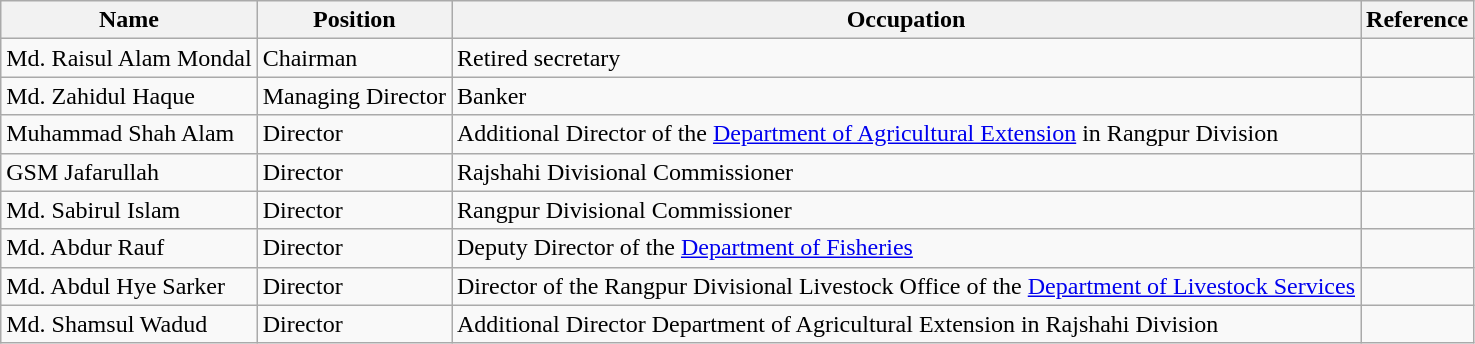<table class="wikitable">
<tr>
<th>Name</th>
<th>Position</th>
<th>Occupation</th>
<th>Reference</th>
</tr>
<tr>
<td>Md. Raisul Alam Mondal</td>
<td>Chairman</td>
<td>Retired secretary</td>
<td></td>
</tr>
<tr>
<td>Md. Zahidul Haque</td>
<td>Managing Director</td>
<td>Banker</td>
<td></td>
</tr>
<tr>
<td>Muhammad Shah Alam</td>
<td>Director</td>
<td>Additional Director of the <a href='#'>Department of Agricultural Extension</a> in Rangpur Division</td>
<td></td>
</tr>
<tr>
<td>GSM Jafarullah</td>
<td>Director</td>
<td>Rajshahi Divisional Commissioner</td>
<td></td>
</tr>
<tr>
<td>Md. Sabirul Islam</td>
<td>Director</td>
<td>Rangpur Divisional Commissioner</td>
<td></td>
</tr>
<tr>
<td>Md. Abdur Rauf</td>
<td>Director</td>
<td>Deputy Director of the <a href='#'>Department of Fisheries</a></td>
<td></td>
</tr>
<tr>
<td>Md. Abdul Hye Sarker</td>
<td>Director</td>
<td>Director of the Rangpur Divisional Livestock Office of the <a href='#'>Department of Livestock Services</a></td>
<td></td>
</tr>
<tr>
<td>Md. Shamsul Wadud</td>
<td>Director</td>
<td>Additional Director Department of Agricultural Extension in Rajshahi Division</td>
<td></td>
</tr>
</table>
